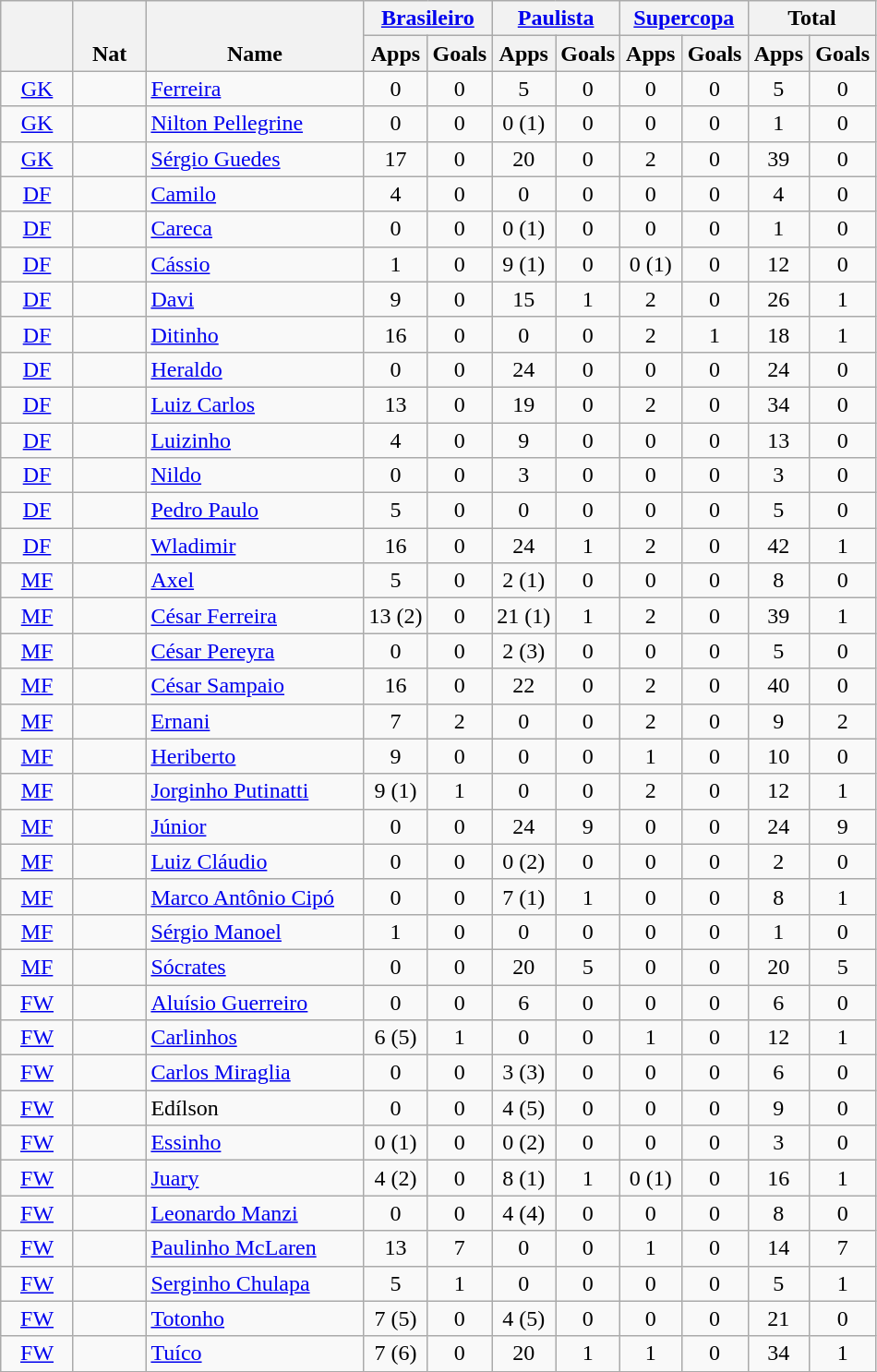<table class="wikitable sortable" style="text-align:center;">
<tr>
<th rowspan="2" width="45" valign="bottom"></th>
<th rowspan="2" width="45" valign="bottom">Nat</th>
<th rowspan="2" width="150" valign="bottom">Name</th>
<th colspan="2" width="85"><a href='#'>Brasileiro</a></th>
<th colspan="2" width="85"><a href='#'>Paulista</a></th>
<th colspan="2" width="85"><a href='#'>Supercopa</a></th>
<th colspan="2" width="85">Total</th>
</tr>
<tr>
<th>Apps</th>
<th>Goals</th>
<th>Apps</th>
<th>Goals</th>
<th>Apps</th>
<th>Goals</th>
<th>Apps</th>
<th>Goals</th>
</tr>
<tr>
<td><a href='#'>GK</a></td>
<td></td>
<td align=left><a href='#'>Ferreira</a></td>
<td>0</td>
<td>0</td>
<td>5</td>
<td>0</td>
<td>0</td>
<td>0</td>
<td>5</td>
<td>0</td>
</tr>
<tr>
<td><a href='#'>GK</a></td>
<td></td>
<td align=left><a href='#'>Nilton Pellegrine</a></td>
<td>0</td>
<td>0</td>
<td>0 (1)</td>
<td>0</td>
<td>0</td>
<td>0</td>
<td>1</td>
<td>0</td>
</tr>
<tr>
<td><a href='#'>GK</a></td>
<td></td>
<td align=left><a href='#'>Sérgio Guedes</a></td>
<td>17</td>
<td>0</td>
<td>20</td>
<td>0</td>
<td>2</td>
<td>0</td>
<td>39</td>
<td>0</td>
</tr>
<tr>
<td><a href='#'>DF</a></td>
<td></td>
<td align=left><a href='#'>Camilo</a></td>
<td>4</td>
<td>0</td>
<td>0</td>
<td>0</td>
<td>0</td>
<td>0</td>
<td>4</td>
<td>0</td>
</tr>
<tr>
<td><a href='#'>DF</a></td>
<td></td>
<td align=left><a href='#'>Careca</a></td>
<td>0</td>
<td>0</td>
<td>0 (1)</td>
<td>0</td>
<td>0</td>
<td>0</td>
<td>1</td>
<td>0</td>
</tr>
<tr>
<td><a href='#'>DF</a></td>
<td></td>
<td align=left><a href='#'>Cássio</a></td>
<td>1</td>
<td>0</td>
<td>9 (1)</td>
<td>0</td>
<td>0 (1)</td>
<td>0</td>
<td>12</td>
<td>0</td>
</tr>
<tr>
<td><a href='#'>DF</a></td>
<td></td>
<td align=left><a href='#'>Davi</a></td>
<td>9</td>
<td>0</td>
<td>15</td>
<td>1</td>
<td>2</td>
<td>0</td>
<td>26</td>
<td>1</td>
</tr>
<tr>
<td><a href='#'>DF</a></td>
<td></td>
<td align=left><a href='#'>Ditinho</a></td>
<td>16</td>
<td>0</td>
<td>0</td>
<td>0</td>
<td>2</td>
<td>1</td>
<td>18</td>
<td>1</td>
</tr>
<tr>
<td><a href='#'>DF</a></td>
<td></td>
<td align=left><a href='#'>Heraldo</a></td>
<td>0</td>
<td>0</td>
<td>24</td>
<td>0</td>
<td>0</td>
<td>0</td>
<td>24</td>
<td>0</td>
</tr>
<tr>
<td><a href='#'>DF</a></td>
<td></td>
<td align=left><a href='#'>Luiz Carlos</a></td>
<td>13</td>
<td>0</td>
<td>19</td>
<td>0</td>
<td>2</td>
<td>0</td>
<td>34</td>
<td>0</td>
</tr>
<tr>
<td><a href='#'>DF</a></td>
<td></td>
<td align=left><a href='#'>Luizinho</a></td>
<td>4</td>
<td>0</td>
<td>9</td>
<td>0</td>
<td>0</td>
<td>0</td>
<td>13</td>
<td>0</td>
</tr>
<tr>
<td><a href='#'>DF</a></td>
<td></td>
<td align=left><a href='#'>Nildo</a></td>
<td>0</td>
<td>0</td>
<td>3</td>
<td>0</td>
<td>0</td>
<td>0</td>
<td>3</td>
<td>0</td>
</tr>
<tr>
<td><a href='#'>DF</a></td>
<td></td>
<td align=left><a href='#'>Pedro Paulo</a></td>
<td>5</td>
<td>0</td>
<td>0</td>
<td>0</td>
<td>0</td>
<td>0</td>
<td>5</td>
<td>0</td>
</tr>
<tr>
<td><a href='#'>DF</a></td>
<td></td>
<td align=left><a href='#'>Wladimir</a></td>
<td>16</td>
<td>0</td>
<td>24</td>
<td>1</td>
<td>2</td>
<td>0</td>
<td>42</td>
<td>1</td>
</tr>
<tr>
<td><a href='#'>MF</a></td>
<td></td>
<td align=left><a href='#'>Axel</a></td>
<td>5</td>
<td>0</td>
<td>2 (1)</td>
<td>0</td>
<td>0</td>
<td>0</td>
<td>8</td>
<td>0</td>
</tr>
<tr>
<td><a href='#'>MF</a></td>
<td></td>
<td align=left><a href='#'>César Ferreira</a></td>
<td>13 (2)</td>
<td>0</td>
<td>21 (1)</td>
<td>1</td>
<td>2</td>
<td>0</td>
<td>39</td>
<td>1</td>
</tr>
<tr>
<td><a href='#'>MF</a></td>
<td></td>
<td align=left><a href='#'>César Pereyra</a></td>
<td>0</td>
<td>0</td>
<td>2 (3)</td>
<td>0</td>
<td>0</td>
<td>0</td>
<td>5</td>
<td>0</td>
</tr>
<tr>
<td><a href='#'>MF</a></td>
<td></td>
<td align=left><a href='#'>César Sampaio</a></td>
<td>16</td>
<td>0</td>
<td>22</td>
<td>0</td>
<td>2</td>
<td>0</td>
<td>40</td>
<td>0</td>
</tr>
<tr>
<td><a href='#'>MF</a></td>
<td></td>
<td align=left><a href='#'>Ernani</a></td>
<td>7</td>
<td>2</td>
<td>0</td>
<td>0</td>
<td>2</td>
<td>0</td>
<td>9</td>
<td>2</td>
</tr>
<tr>
<td><a href='#'>MF</a></td>
<td></td>
<td align=left><a href='#'>Heriberto</a></td>
<td>9</td>
<td>0</td>
<td>0</td>
<td>0</td>
<td>1</td>
<td>0</td>
<td>10</td>
<td>0</td>
</tr>
<tr>
<td><a href='#'>MF</a></td>
<td></td>
<td align=left><a href='#'>Jorginho Putinatti</a></td>
<td>9 (1)</td>
<td>1</td>
<td>0</td>
<td>0</td>
<td>2</td>
<td>0</td>
<td>12</td>
<td>1</td>
</tr>
<tr>
<td><a href='#'>MF</a></td>
<td></td>
<td align=left><a href='#'>Júnior</a></td>
<td>0</td>
<td>0</td>
<td>24</td>
<td>9</td>
<td>0</td>
<td>0</td>
<td>24</td>
<td>9</td>
</tr>
<tr>
<td><a href='#'>MF</a></td>
<td></td>
<td align=left><a href='#'>Luiz Cláudio</a></td>
<td>0</td>
<td>0</td>
<td>0 (2)</td>
<td>0</td>
<td>0</td>
<td>0</td>
<td>2</td>
<td>0</td>
</tr>
<tr>
<td><a href='#'>MF</a></td>
<td></td>
<td align=left><a href='#'>Marco Antônio Cipó</a></td>
<td>0</td>
<td>0</td>
<td>7 (1)</td>
<td>1</td>
<td>0</td>
<td>0</td>
<td>8</td>
<td>1</td>
</tr>
<tr>
<td><a href='#'>MF</a></td>
<td></td>
<td align=left><a href='#'>Sérgio Manoel</a></td>
<td>1</td>
<td>0</td>
<td>0</td>
<td>0</td>
<td>0</td>
<td>0</td>
<td>1</td>
<td>0</td>
</tr>
<tr>
<td><a href='#'>MF</a></td>
<td></td>
<td align=left><a href='#'>Sócrates</a></td>
<td>0</td>
<td>0</td>
<td>20</td>
<td>5</td>
<td>0</td>
<td>0</td>
<td>20</td>
<td>5</td>
</tr>
<tr>
<td><a href='#'>FW</a></td>
<td></td>
<td align=left><a href='#'>Aluísio Guerreiro</a></td>
<td>0</td>
<td>0</td>
<td>6</td>
<td>0</td>
<td>0</td>
<td>0</td>
<td>6</td>
<td>0</td>
</tr>
<tr>
<td><a href='#'>FW</a></td>
<td></td>
<td align=left><a href='#'>Carlinhos</a></td>
<td>6 (5)</td>
<td>1</td>
<td>0</td>
<td>0</td>
<td>1</td>
<td>0</td>
<td>12</td>
<td>1</td>
</tr>
<tr>
<td><a href='#'>FW</a></td>
<td></td>
<td align=left><a href='#'>Carlos Miraglia</a></td>
<td>0</td>
<td>0</td>
<td>3 (3)</td>
<td>0</td>
<td>0</td>
<td>0</td>
<td>6</td>
<td>0</td>
</tr>
<tr>
<td><a href='#'>FW</a></td>
<td></td>
<td align=left>Edílson</td>
<td>0</td>
<td>0</td>
<td>4 (5)</td>
<td>0</td>
<td>0</td>
<td>0</td>
<td>9</td>
<td>0</td>
</tr>
<tr>
<td><a href='#'>FW</a></td>
<td></td>
<td align=left><a href='#'>Essinho</a></td>
<td>0 (1)</td>
<td>0</td>
<td>0 (2)</td>
<td>0</td>
<td>0</td>
<td>0</td>
<td>3</td>
<td>0</td>
</tr>
<tr>
<td><a href='#'>FW</a></td>
<td></td>
<td align=left><a href='#'>Juary</a></td>
<td>4 (2)</td>
<td>0</td>
<td>8 (1)</td>
<td>1</td>
<td>0 (1)</td>
<td>0</td>
<td>16</td>
<td>1</td>
</tr>
<tr>
<td><a href='#'>FW</a></td>
<td></td>
<td align=left><a href='#'>Leonardo Manzi</a></td>
<td>0</td>
<td>0</td>
<td>4 (4)</td>
<td>0</td>
<td>0</td>
<td>0</td>
<td>8</td>
<td>0</td>
</tr>
<tr>
<td><a href='#'>FW</a></td>
<td></td>
<td align=left><a href='#'>Paulinho McLaren</a></td>
<td>13</td>
<td>7</td>
<td>0</td>
<td>0</td>
<td>1</td>
<td>0</td>
<td>14</td>
<td>7</td>
</tr>
<tr>
<td><a href='#'>FW</a></td>
<td></td>
<td align=left><a href='#'>Serginho Chulapa</a></td>
<td>5</td>
<td>1</td>
<td>0</td>
<td>0</td>
<td>0</td>
<td>0</td>
<td>5</td>
<td>1</td>
</tr>
<tr>
<td><a href='#'>FW</a></td>
<td></td>
<td align=left><a href='#'>Totonho</a></td>
<td>7 (5)</td>
<td>0</td>
<td>4 (5)</td>
<td>0</td>
<td>0</td>
<td>0</td>
<td>21</td>
<td>0</td>
</tr>
<tr>
<td><a href='#'>FW</a></td>
<td></td>
<td align=left><a href='#'>Tuíco</a></td>
<td>7 (6)</td>
<td>0</td>
<td>20</td>
<td>1</td>
<td>1</td>
<td>0</td>
<td>34</td>
<td>1</td>
</tr>
<tr>
</tr>
</table>
